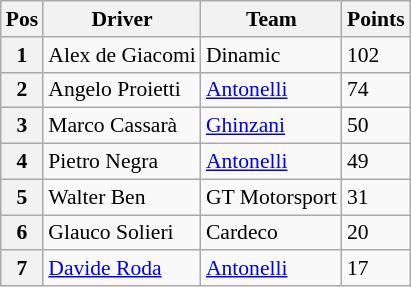<table class="wikitable" style="font-size: 90%">
<tr>
<th>Pos</th>
<th>Driver</th>
<th>Team</th>
<th>Points</th>
</tr>
<tr>
<th>1</th>
<td> Alex de Giacomi</td>
<td>Dinamic</td>
<td>102</td>
</tr>
<tr>
<th>2</th>
<td> Angelo Proietti</td>
<td><a href='#'>Antonelli</a></td>
<td>74</td>
</tr>
<tr>
<th>3</th>
<td> Marco Cassarà</td>
<td><a href='#'>Ghinzani</a></td>
<td>50</td>
</tr>
<tr>
<th>4</th>
<td> Pietro Negra</td>
<td><a href='#'>Antonelli</a></td>
<td>49</td>
</tr>
<tr>
<th>5</th>
<td> Walter Ben</td>
<td>GT Motorsport</td>
<td>31</td>
</tr>
<tr>
<th>6</th>
<td> Glauco Solieri</td>
<td>Cardeco</td>
<td>20</td>
</tr>
<tr>
<th>7</th>
<td> <a href='#'>Davide Roda</a></td>
<td><a href='#'>Antonelli</a></td>
<td>17</td>
</tr>
</table>
